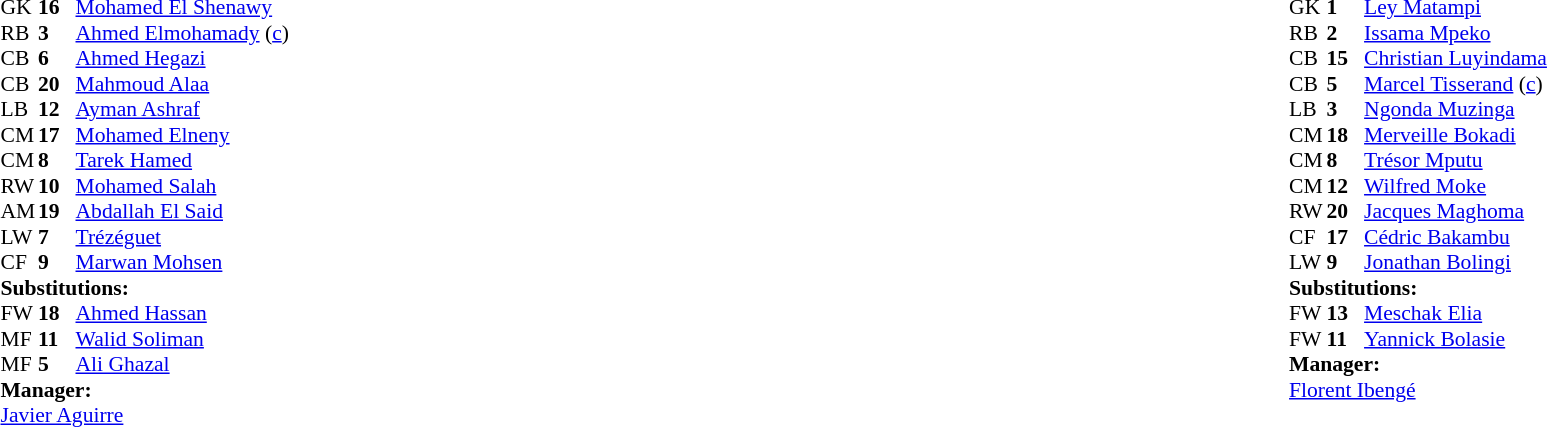<table width="100%">
<tr>
<td valign="top" width="40%"><br><table style="font-size:90%" cellspacing="0" cellpadding="0">
<tr>
<th width=25></th>
<th width=25></th>
</tr>
<tr>
<td>GK</td>
<td><strong>16</strong></td>
<td><a href='#'>Mohamed El Shenawy</a></td>
</tr>
<tr>
<td>RB</td>
<td><strong>3</strong></td>
<td><a href='#'>Ahmed Elmohamady</a> (<a href='#'>c</a>)</td>
</tr>
<tr>
<td>CB</td>
<td><strong>6</strong></td>
<td><a href='#'>Ahmed Hegazi</a></td>
</tr>
<tr>
<td>CB</td>
<td><strong>20</strong></td>
<td><a href='#'>Mahmoud Alaa</a></td>
<td></td>
</tr>
<tr>
<td>LB</td>
<td><strong>12</strong></td>
<td><a href='#'>Ayman Ashraf</a></td>
</tr>
<tr>
<td>CM</td>
<td><strong>17</strong></td>
<td><a href='#'>Mohamed Elneny</a></td>
<td></td>
</tr>
<tr>
<td>CM</td>
<td><strong>8</strong></td>
<td><a href='#'>Tarek Hamed</a></td>
</tr>
<tr>
<td>RW</td>
<td><strong>10</strong></td>
<td><a href='#'>Mohamed Salah</a></td>
</tr>
<tr>
<td>AM</td>
<td><strong>19</strong></td>
<td><a href='#'>Abdallah El Said</a></td>
<td></td>
<td></td>
</tr>
<tr>
<td>LW</td>
<td><strong>7</strong></td>
<td><a href='#'>Trézéguet</a></td>
<td></td>
<td></td>
</tr>
<tr>
<td>CF</td>
<td><strong>9</strong></td>
<td><a href='#'>Marwan Mohsen</a></td>
<td></td>
<td></td>
</tr>
<tr>
<td colspan=3><strong>Substitutions:</strong></td>
</tr>
<tr>
<td>FW</td>
<td><strong>18</strong></td>
<td><a href='#'>Ahmed Hassan</a></td>
<td></td>
<td></td>
</tr>
<tr>
<td>MF</td>
<td><strong>11</strong></td>
<td><a href='#'>Walid Soliman</a></td>
<td></td>
<td></td>
</tr>
<tr>
<td>MF</td>
<td><strong>5</strong></td>
<td><a href='#'>Ali Ghazal</a></td>
<td></td>
<td></td>
</tr>
<tr>
<td colspan=3><strong>Manager:</strong></td>
</tr>
<tr>
<td colspan=3> <a href='#'>Javier Aguirre</a></td>
</tr>
</table>
</td>
<td valign="top"></td>
<td valign="top" width="50%"><br><table style="font-size:90%; margin:auto" cellspacing="0" cellpadding="0">
<tr>
<th width=25></th>
<th width=25></th>
</tr>
<tr>
<td>GK</td>
<td><strong>1</strong></td>
<td><a href='#'>Ley Matampi</a></td>
</tr>
<tr>
<td>RB</td>
<td><strong>2</strong></td>
<td><a href='#'>Issama Mpeko</a></td>
</tr>
<tr>
<td>CB</td>
<td><strong>15</strong></td>
<td><a href='#'>Christian Luyindama</a></td>
</tr>
<tr>
<td>CB</td>
<td><strong>5</strong></td>
<td><a href='#'>Marcel Tisserand</a> (<a href='#'>c</a>)</td>
</tr>
<tr>
<td>LB</td>
<td><strong>3</strong></td>
<td><a href='#'>Ngonda Muzinga</a></td>
<td></td>
</tr>
<tr>
<td>CM</td>
<td><strong>18</strong></td>
<td><a href='#'>Merveille Bokadi</a></td>
<td></td>
<td></td>
</tr>
<tr>
<td>CM</td>
<td><strong>8</strong></td>
<td><a href='#'>Trésor Mputu</a></td>
<td></td>
<td></td>
</tr>
<tr>
<td>CM</td>
<td><strong>12</strong></td>
<td><a href='#'>Wilfred Moke</a></td>
</tr>
<tr>
<td>RW</td>
<td><strong>20</strong></td>
<td><a href='#'>Jacques Maghoma</a></td>
</tr>
<tr>
<td>CF</td>
<td><strong>17</strong></td>
<td><a href='#'>Cédric Bakambu</a></td>
</tr>
<tr>
<td>LW</td>
<td><strong>9</strong></td>
<td><a href='#'>Jonathan Bolingi</a></td>
</tr>
<tr>
<td colspan=3><strong>Substitutions:</strong></td>
</tr>
<tr>
<td>FW</td>
<td><strong>13</strong></td>
<td><a href='#'>Meschak Elia</a></td>
<td></td>
<td></td>
</tr>
<tr>
<td>FW</td>
<td><strong>11</strong></td>
<td><a href='#'>Yannick Bolasie</a></td>
<td></td>
<td></td>
</tr>
<tr>
<td></td>
</tr>
<tr>
<td colspan=3><strong>Manager:</strong></td>
</tr>
<tr>
<td colspan=3><a href='#'>Florent Ibengé</a></td>
</tr>
</table>
</td>
</tr>
</table>
